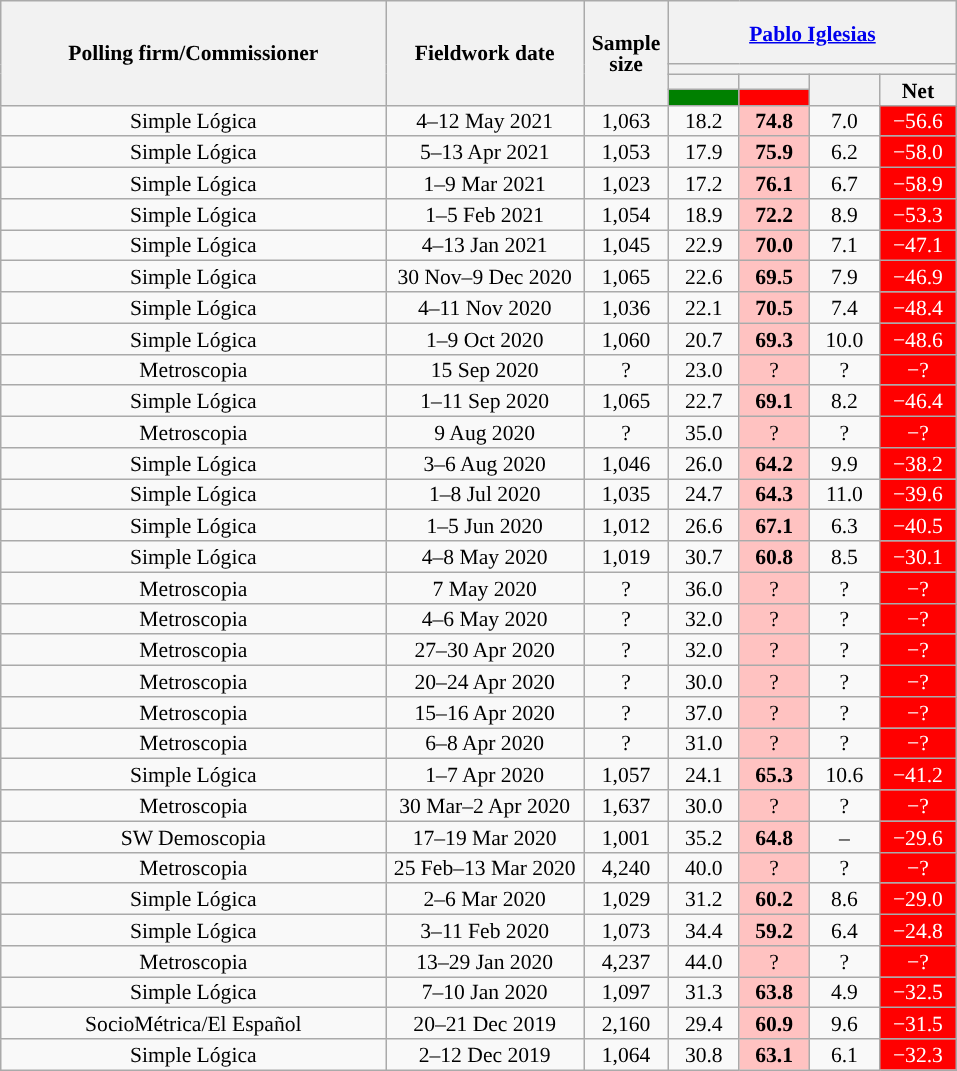<table class="wikitable collapsible collapsed" style="text-align:center; font-size:90%; line-height:14px;">
<tr style="height:42px;">
<th style="width:250px;" rowspan="4">Polling firm/Commissioner</th>
<th style="width:125px;" rowspan="4">Fieldwork date</th>
<th style="width:50px;" rowspan="4">Sample size</th>
<th style="width:185px;" colspan="4"><a href='#'>Pablo Iglesias</a><br></th>
</tr>
<tr>
<th colspan="4" style="background:"></th>
</tr>
<tr>
<th style="width:30px;"></th>
<th style="width:30px;"></th>
<th style="width:30px;" rowspan="2"></th>
<th style="width:30px;" rowspan="2">Net</th>
</tr>
<tr>
<th style="color:inherit;background:#008000;"></th>
<th style="color:inherit;background:#FF0000;"></th>
</tr>
<tr>
<td>Simple Lógica</td>
<td>4–12 May 2021</td>
<td>1,063</td>
<td>18.2</td>
<td style="background:#FFC2C1;"><strong>74.8</strong></td>
<td>7.0</td>
<td style="background:#FF0000; color:white;">−56.6</td>
</tr>
<tr>
<td>Simple Lógica</td>
<td>5–13 Apr 2021</td>
<td>1,053</td>
<td>17.9</td>
<td style="background:#FFC2C1;"><strong>75.9</strong></td>
<td>6.2</td>
<td style="background:#FF0000; color:white;">−58.0</td>
</tr>
<tr>
<td>Simple Lógica</td>
<td>1–9 Mar 2021</td>
<td>1,023</td>
<td>17.2</td>
<td style="background:#FFC2C1;"><strong>76.1</strong></td>
<td>6.7</td>
<td style="background:#FF0000; color:white;">−58.9</td>
</tr>
<tr>
<td>Simple Lógica</td>
<td>1–5 Feb 2021</td>
<td>1,054</td>
<td>18.9</td>
<td style="background:#FFC2C1;"><strong>72.2</strong></td>
<td>8.9</td>
<td style="background:#FF0000; color:white;">−53.3</td>
</tr>
<tr>
<td>Simple Lógica</td>
<td>4–13 Jan 2021</td>
<td>1,045</td>
<td>22.9</td>
<td style="background:#FFC2C1;"><strong>70.0</strong></td>
<td>7.1</td>
<td style="background:#FF0000; color:white;">−47.1</td>
</tr>
<tr>
<td>Simple Lógica</td>
<td>30 Nov–9 Dec 2020</td>
<td>1,065</td>
<td>22.6</td>
<td style="background:#FFC2C1;"><strong>69.5</strong></td>
<td>7.9</td>
<td style="background:#FF0000; color:white;">−46.9</td>
</tr>
<tr>
<td>Simple Lógica</td>
<td>4–11 Nov 2020</td>
<td>1,036</td>
<td>22.1</td>
<td style="background:#FFC2C1;"><strong>70.5</strong></td>
<td>7.4</td>
<td style="background:#FF0000; color:white;">−48.4</td>
</tr>
<tr>
<td>Simple Lógica</td>
<td>1–9 Oct 2020</td>
<td>1,060</td>
<td>20.7</td>
<td style="background:#FFC2C1;"><strong>69.3</strong></td>
<td>10.0</td>
<td style="background:#FF0000; color:white;">−48.6</td>
</tr>
<tr>
<td>Metroscopia</td>
<td>15 Sep 2020</td>
<td>?</td>
<td>23.0</td>
<td style="background:#FFC2C1;">?</td>
<td>?</td>
<td style="background:#FF0000; color:white;">−?</td>
</tr>
<tr>
<td>Simple Lógica</td>
<td>1–11 Sep 2020</td>
<td>1,065</td>
<td>22.7</td>
<td style="background:#FFC2C1;"><strong>69.1</strong></td>
<td>8.2</td>
<td style="background:#FF0000; color:white;">−46.4</td>
</tr>
<tr>
<td>Metroscopia</td>
<td>9 Aug 2020</td>
<td>?</td>
<td>35.0</td>
<td style="background:#FFC2C1;">?</td>
<td>?</td>
<td style="background:#FF0000; color:white;">−?</td>
</tr>
<tr>
<td>Simple Lógica</td>
<td>3–6 Aug 2020</td>
<td>1,046</td>
<td>26.0</td>
<td style="background:#FFC2C1;"><strong>64.2</strong></td>
<td>9.9</td>
<td style="background:#FF0000; color:white;">−38.2</td>
</tr>
<tr>
<td>Simple Lógica</td>
<td>1–8 Jul 2020</td>
<td>1,035</td>
<td>24.7</td>
<td style="background:#FFC2C1;"><strong>64.3</strong></td>
<td>11.0</td>
<td style="background:#FF0000; color:white;">−39.6</td>
</tr>
<tr>
<td>Simple Lógica</td>
<td>1–5 Jun 2020</td>
<td>1,012</td>
<td>26.6</td>
<td style="background:#FFC2C1;"><strong>67.1</strong></td>
<td>6.3</td>
<td style="background:#FF0000; color:white;">−40.5</td>
</tr>
<tr>
<td>Simple Lógica</td>
<td>4–8 May 2020</td>
<td>1,019</td>
<td>30.7</td>
<td style="background:#FFC2C1;"><strong>60.8</strong></td>
<td>8.5</td>
<td style="background:#FF0000; color:white;">−30.1</td>
</tr>
<tr>
<td>Metroscopia</td>
<td>7 May 2020</td>
<td>?</td>
<td>36.0</td>
<td style="background:#FFC2C1;">?</td>
<td>?</td>
<td style="background:#FF0000; color:white;">−?</td>
</tr>
<tr>
<td>Metroscopia</td>
<td>4–6 May 2020</td>
<td>?</td>
<td>32.0</td>
<td style="background:#FFC2C1;">?</td>
<td>?</td>
<td style="background:#FF0000; color:white;">−?</td>
</tr>
<tr>
<td>Metroscopia</td>
<td>27–30 Apr 2020</td>
<td>?</td>
<td>32.0</td>
<td style="background:#FFC2C1;">?</td>
<td>?</td>
<td style="background:#FF0000; color:white;">−?</td>
</tr>
<tr>
<td>Metroscopia</td>
<td>20–24 Apr 2020</td>
<td>?</td>
<td>30.0</td>
<td style="background:#FFC2C1;">?</td>
<td>?</td>
<td style="background:#FF0000; color:white;">−?</td>
</tr>
<tr>
<td>Metroscopia</td>
<td>15–16 Apr 2020</td>
<td>?</td>
<td>37.0</td>
<td style="background:#FFC2C1;">?</td>
<td>?</td>
<td style="background:#FF0000; color:white;">−?</td>
</tr>
<tr>
<td>Metroscopia</td>
<td>6–8 Apr 2020</td>
<td>?</td>
<td>31.0</td>
<td style="background:#FFC2C1;">?</td>
<td>?</td>
<td style="background:#FF0000; color:white;">−?</td>
</tr>
<tr>
<td>Simple Lógica</td>
<td>1–7 Apr 2020</td>
<td>1,057</td>
<td>24.1</td>
<td style="background:#FFC2C1;"><strong>65.3</strong></td>
<td>10.6</td>
<td style="background:#FF0000; color:white;">−41.2</td>
</tr>
<tr>
<td>Metroscopia</td>
<td>30 Mar–2 Apr 2020</td>
<td>1,637</td>
<td>30.0</td>
<td style="background:#FFC2C1;">?</td>
<td>?</td>
<td style="background:#FF0000; color:white;">−?</td>
</tr>
<tr>
<td>SW Demoscopia</td>
<td>17–19 Mar 2020</td>
<td>1,001</td>
<td>35.2</td>
<td style="background:#FFC2C1;"><strong>64.8</strong></td>
<td>–</td>
<td style="background:#FF0000; color:white;">−29.6</td>
</tr>
<tr>
<td>Metroscopia</td>
<td>25 Feb–13 Mar 2020</td>
<td>4,240</td>
<td>40.0</td>
<td style="background:#FFC2C1;">?</td>
<td>?</td>
<td style="background:#FF0000; color:white;">−?</td>
</tr>
<tr>
<td>Simple Lógica</td>
<td>2–6 Mar 2020</td>
<td>1,029</td>
<td>31.2</td>
<td style="background:#FFC2C1;"><strong>60.2</strong></td>
<td>8.6</td>
<td style="background:#FF0000; color:white;">−29.0</td>
</tr>
<tr>
<td>Simple Lógica</td>
<td>3–11 Feb 2020</td>
<td>1,073</td>
<td>34.4</td>
<td style="background:#FFC2C1;"><strong>59.2</strong></td>
<td>6.4</td>
<td style="background:#FF0000; color:white;">−24.8</td>
</tr>
<tr>
<td>Metroscopia</td>
<td>13–29 Jan 2020</td>
<td>4,237</td>
<td>44.0</td>
<td style="background:#FFC2C1;">?</td>
<td>?</td>
<td style="background:#FF0000; color:white;">−?</td>
</tr>
<tr>
<td>Simple Lógica</td>
<td>7–10 Jan 2020</td>
<td>1,097</td>
<td>31.3</td>
<td style="background:#FFC2C1;"><strong>63.8</strong></td>
<td>4.9</td>
<td style="background:#FF0000; color:white;">−32.5</td>
</tr>
<tr>
<td>SocioMétrica/El Español</td>
<td>20–21 Dec 2019</td>
<td>2,160</td>
<td>29.4</td>
<td style="background:#FFC2C1;"><strong>60.9</strong></td>
<td>9.6</td>
<td style="background:#FF0000; color:white;">−31.5</td>
</tr>
<tr>
<td>Simple Lógica</td>
<td>2–12 Dec 2019</td>
<td>1,064</td>
<td>30.8</td>
<td style="background:#FFC2C1;"><strong>63.1</strong></td>
<td>6.1</td>
<td style="background:#FF0000; color:white;">−32.3</td>
</tr>
</table>
